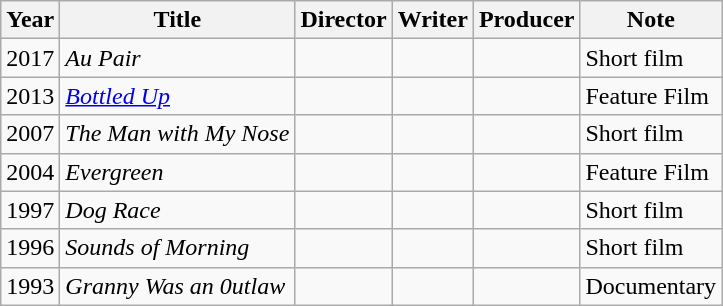<table class="wikitable sortable">
<tr>
<th>Year</th>
<th>Title</th>
<th>Director</th>
<th>Writer</th>
<th>Producer</th>
<th>Note</th>
</tr>
<tr>
<td>2017</td>
<td><em>Au Pair</em></td>
<td style="text-align:center;"></td>
<td style="text-align:center;"></td>
<td style="text-align:center;"></td>
<td>Short film</td>
</tr>
<tr>
<td>2013</td>
<td><em><a href='#'>Bottled Up</a></em></td>
<td style="text-align:center;"></td>
<td style="text-align:center;"></td>
<td style="text-align:center;"></td>
<td>Feature Film</td>
</tr>
<tr>
<td>2007</td>
<td><em>The Man with My Nose</em></td>
<td style="text-align:center;"></td>
<td style="text-align:center;"></td>
<td style="text-align:center;"></td>
<td>Short film</td>
</tr>
<tr>
<td>2004</td>
<td><em>Evergreen</em></td>
<td style="text-align:center;"></td>
<td style="text-align:center;"></td>
<td style="text-align:center;"></td>
<td>Feature Film</td>
</tr>
<tr>
<td>1997</td>
<td><em>Dog Race</em></td>
<td style="text-align:center;"></td>
<td style="text-align:center;"></td>
<td style="text-align:center;"></td>
<td>Short film</td>
</tr>
<tr>
<td>1996</td>
<td><em>Sounds of Morning</em></td>
<td style="text-align:center;"></td>
<td style="text-align:center;"></td>
<td style="text-align:center;"></td>
<td>Short film</td>
</tr>
<tr>
<td>1993</td>
<td><em>Granny Was an 0utlaw</em></td>
<td style="text-align:center;"></td>
<td style="text-align:center;"></td>
<td style="text-align:center;"></td>
<td>Documentary</td>
</tr>
</table>
